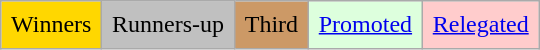<table class="wikitable">
<tr>
<td style="background:gold; padding:0.4em;">Winners</td>
<td style="background:silver; padding:0.4em;">Runners-up</td>
<td style="background:#c96; padding:0.4em;">Third</td>
<td style="background:#dfd; padding:0.4em;"><a href='#'>Promoted</a></td>
<td style="background:#fcc; padding:0.4em;"><a href='#'>Relegated</a></td>
</tr>
</table>
